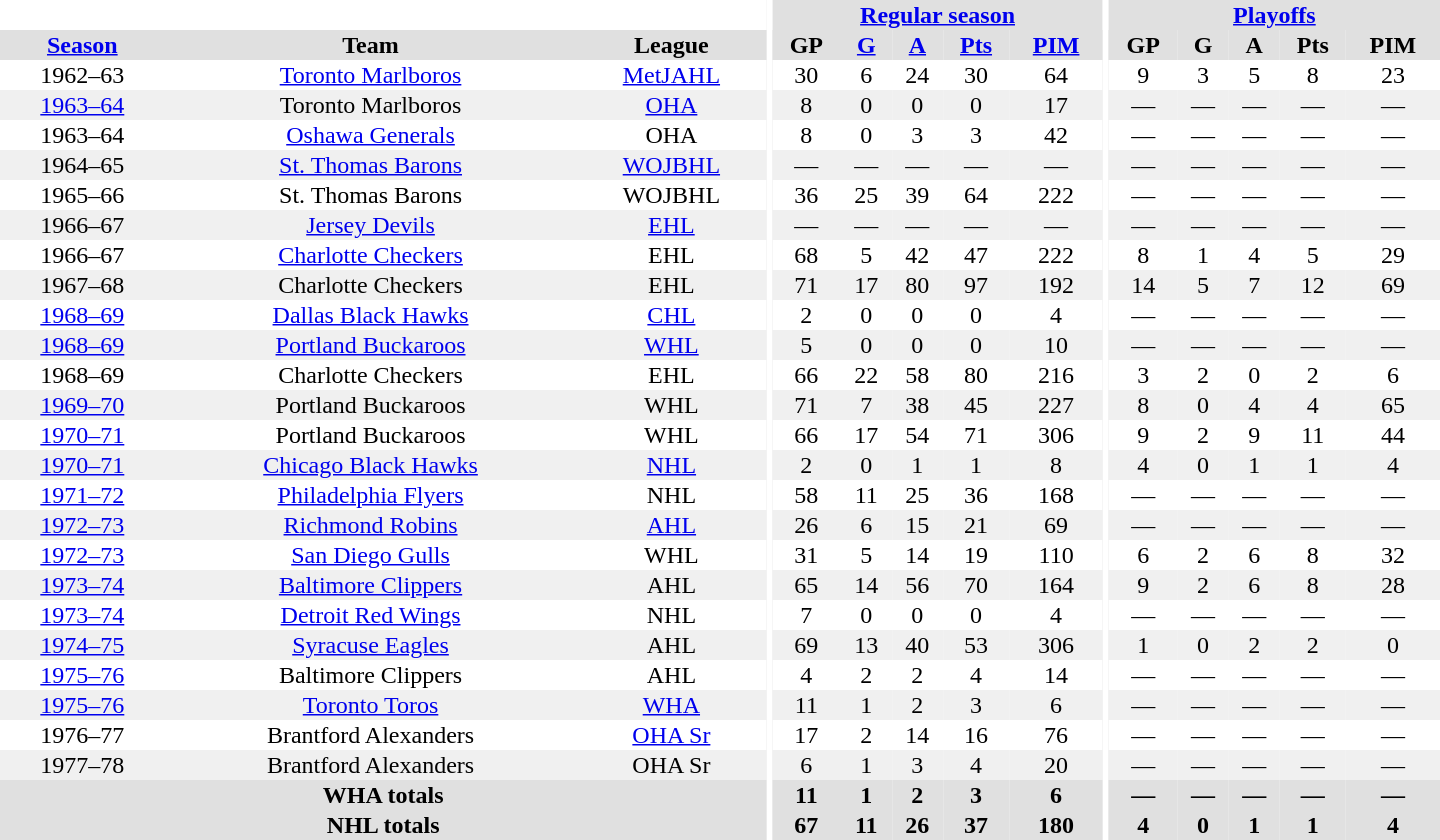<table border="0" cellpadding="1" cellspacing="0" style="text-align:center; width:60em">
<tr bgcolor="#e0e0e0">
<th colspan="3" bgcolor="#ffffff"></th>
<th rowspan="100" bgcolor="#ffffff"></th>
<th colspan="5"><a href='#'>Regular season</a></th>
<th rowspan="100" bgcolor="#ffffff"></th>
<th colspan="5"><a href='#'>Playoffs</a></th>
</tr>
<tr bgcolor="#e0e0e0">
<th><a href='#'>Season</a></th>
<th>Team</th>
<th>League</th>
<th>GP</th>
<th><a href='#'>G</a></th>
<th><a href='#'>A</a></th>
<th><a href='#'>Pts</a></th>
<th><a href='#'>PIM</a></th>
<th>GP</th>
<th>G</th>
<th>A</th>
<th>Pts</th>
<th>PIM</th>
</tr>
<tr>
<td>1962–63</td>
<td><a href='#'>Toronto Marlboros</a></td>
<td><a href='#'>MetJAHL</a></td>
<td>30</td>
<td>6</td>
<td>24</td>
<td>30</td>
<td>64</td>
<td>9</td>
<td>3</td>
<td>5</td>
<td>8</td>
<td>23</td>
</tr>
<tr bgcolor="#f0f0f0">
<td><a href='#'>1963–64</a></td>
<td>Toronto Marlboros</td>
<td><a href='#'>OHA</a></td>
<td>8</td>
<td>0</td>
<td>0</td>
<td>0</td>
<td>17</td>
<td>—</td>
<td>—</td>
<td>—</td>
<td>—</td>
<td>—</td>
</tr>
<tr>
<td>1963–64</td>
<td><a href='#'>Oshawa Generals</a></td>
<td>OHA</td>
<td>8</td>
<td>0</td>
<td>3</td>
<td>3</td>
<td>42</td>
<td>—</td>
<td>—</td>
<td>—</td>
<td>—</td>
<td>—</td>
</tr>
<tr bgcolor="#f0f0f0">
<td>1964–65</td>
<td><a href='#'>St. Thomas Barons</a></td>
<td><a href='#'>WOJBHL</a></td>
<td>—</td>
<td>—</td>
<td>—</td>
<td>—</td>
<td>—</td>
<td>—</td>
<td>—</td>
<td>—</td>
<td>—</td>
<td>—</td>
</tr>
<tr>
<td>1965–66</td>
<td>St. Thomas Barons</td>
<td>WOJBHL</td>
<td>36</td>
<td>25</td>
<td>39</td>
<td>64</td>
<td>222</td>
<td>—</td>
<td>—</td>
<td>—</td>
<td>—</td>
<td>—</td>
</tr>
<tr bgcolor="#f0f0f0">
<td>1966–67</td>
<td><a href='#'>Jersey Devils</a></td>
<td><a href='#'>EHL</a></td>
<td>—</td>
<td>—</td>
<td>—</td>
<td>—</td>
<td>—</td>
<td>—</td>
<td>—</td>
<td>—</td>
<td>—</td>
<td>—</td>
</tr>
<tr>
<td>1966–67</td>
<td><a href='#'>Charlotte Checkers</a></td>
<td>EHL</td>
<td>68</td>
<td>5</td>
<td>42</td>
<td>47</td>
<td>222</td>
<td>8</td>
<td>1</td>
<td>4</td>
<td>5</td>
<td>29</td>
</tr>
<tr bgcolor="#f0f0f0">
<td>1967–68</td>
<td>Charlotte Checkers</td>
<td>EHL</td>
<td>71</td>
<td>17</td>
<td>80</td>
<td>97</td>
<td>192</td>
<td>14</td>
<td>5</td>
<td>7</td>
<td>12</td>
<td>69</td>
</tr>
<tr>
<td><a href='#'>1968–69</a></td>
<td><a href='#'>Dallas Black Hawks</a></td>
<td><a href='#'>CHL</a></td>
<td>2</td>
<td>0</td>
<td>0</td>
<td>0</td>
<td>4</td>
<td>—</td>
<td>—</td>
<td>—</td>
<td>—</td>
<td>—</td>
</tr>
<tr bgcolor="#f0f0f0">
<td><a href='#'>1968–69</a></td>
<td><a href='#'>Portland Buckaroos</a></td>
<td><a href='#'>WHL</a></td>
<td>5</td>
<td>0</td>
<td>0</td>
<td>0</td>
<td>10</td>
<td>—</td>
<td>—</td>
<td>—</td>
<td>—</td>
<td>—</td>
</tr>
<tr>
<td>1968–69</td>
<td>Charlotte Checkers</td>
<td>EHL</td>
<td>66</td>
<td>22</td>
<td>58</td>
<td>80</td>
<td>216</td>
<td>3</td>
<td>2</td>
<td>0</td>
<td>2</td>
<td>6</td>
</tr>
<tr bgcolor="#f0f0f0">
<td><a href='#'>1969–70</a></td>
<td>Portland Buckaroos</td>
<td>WHL</td>
<td>71</td>
<td>7</td>
<td>38</td>
<td>45</td>
<td>227</td>
<td>8</td>
<td>0</td>
<td>4</td>
<td>4</td>
<td>65</td>
</tr>
<tr>
<td><a href='#'>1970–71</a></td>
<td>Portland Buckaroos</td>
<td>WHL</td>
<td>66</td>
<td>17</td>
<td>54</td>
<td>71</td>
<td>306</td>
<td>9</td>
<td>2</td>
<td>9</td>
<td>11</td>
<td>44</td>
</tr>
<tr bgcolor="#f0f0f0">
<td><a href='#'>1970–71</a></td>
<td><a href='#'>Chicago Black Hawks</a></td>
<td><a href='#'>NHL</a></td>
<td>2</td>
<td>0</td>
<td>1</td>
<td>1</td>
<td>8</td>
<td>4</td>
<td>0</td>
<td>1</td>
<td>1</td>
<td>4</td>
</tr>
<tr>
<td><a href='#'>1971–72</a></td>
<td><a href='#'>Philadelphia Flyers</a></td>
<td>NHL</td>
<td>58</td>
<td>11</td>
<td>25</td>
<td>36</td>
<td>168</td>
<td>—</td>
<td>—</td>
<td>—</td>
<td>—</td>
<td>—</td>
</tr>
<tr bgcolor="#f0f0f0">
<td><a href='#'>1972–73</a></td>
<td><a href='#'>Richmond Robins</a></td>
<td><a href='#'>AHL</a></td>
<td>26</td>
<td>6</td>
<td>15</td>
<td>21</td>
<td>69</td>
<td>—</td>
<td>—</td>
<td>—</td>
<td>—</td>
<td>—</td>
</tr>
<tr>
<td><a href='#'>1972–73</a></td>
<td><a href='#'>San Diego Gulls</a></td>
<td>WHL</td>
<td>31</td>
<td>5</td>
<td>14</td>
<td>19</td>
<td>110</td>
<td>6</td>
<td>2</td>
<td>6</td>
<td>8</td>
<td>32</td>
</tr>
<tr bgcolor="#f0f0f0">
<td><a href='#'>1973–74</a></td>
<td><a href='#'>Baltimore Clippers</a></td>
<td>AHL</td>
<td>65</td>
<td>14</td>
<td>56</td>
<td>70</td>
<td>164</td>
<td>9</td>
<td>2</td>
<td>6</td>
<td>8</td>
<td>28</td>
</tr>
<tr>
<td><a href='#'>1973–74</a></td>
<td><a href='#'>Detroit Red Wings</a></td>
<td>NHL</td>
<td>7</td>
<td>0</td>
<td>0</td>
<td>0</td>
<td>4</td>
<td>—</td>
<td>—</td>
<td>—</td>
<td>—</td>
<td>—</td>
</tr>
<tr bgcolor="#f0f0f0">
<td><a href='#'>1974–75</a></td>
<td><a href='#'>Syracuse Eagles</a></td>
<td>AHL</td>
<td>69</td>
<td>13</td>
<td>40</td>
<td>53</td>
<td>306</td>
<td>1</td>
<td>0</td>
<td>2</td>
<td>2</td>
<td>0</td>
</tr>
<tr>
<td><a href='#'>1975–76</a></td>
<td>Baltimore Clippers</td>
<td>AHL</td>
<td>4</td>
<td>2</td>
<td>2</td>
<td>4</td>
<td>14</td>
<td>—</td>
<td>—</td>
<td>—</td>
<td>—</td>
<td>—</td>
</tr>
<tr bgcolor="#f0f0f0">
<td><a href='#'>1975–76</a></td>
<td><a href='#'>Toronto Toros</a></td>
<td><a href='#'>WHA</a></td>
<td>11</td>
<td>1</td>
<td>2</td>
<td>3</td>
<td>6</td>
<td>—</td>
<td>—</td>
<td>—</td>
<td>—</td>
<td>—</td>
</tr>
<tr>
<td>1976–77</td>
<td>Brantford Alexanders</td>
<td><a href='#'>OHA Sr</a></td>
<td>17</td>
<td>2</td>
<td>14</td>
<td>16</td>
<td>76</td>
<td>—</td>
<td>—</td>
<td>—</td>
<td>—</td>
<td>—</td>
</tr>
<tr bgcolor="#f0f0f0">
<td>1977–78</td>
<td>Brantford Alexanders</td>
<td>OHA Sr</td>
<td>6</td>
<td>1</td>
<td>3</td>
<td>4</td>
<td>20</td>
<td>—</td>
<td>—</td>
<td>—</td>
<td>—</td>
<td>—</td>
</tr>
<tr bgcolor="#e0e0e0">
<th colspan="3">WHA totals</th>
<th>11</th>
<th>1</th>
<th>2</th>
<th>3</th>
<th>6</th>
<th>—</th>
<th>—</th>
<th>—</th>
<th>—</th>
<th>—</th>
</tr>
<tr bgcolor="#e0e0e0">
<th colspan="3">NHL totals</th>
<th>67</th>
<th>11</th>
<th>26</th>
<th>37</th>
<th>180</th>
<th>4</th>
<th>0</th>
<th>1</th>
<th>1</th>
<th>4</th>
</tr>
</table>
